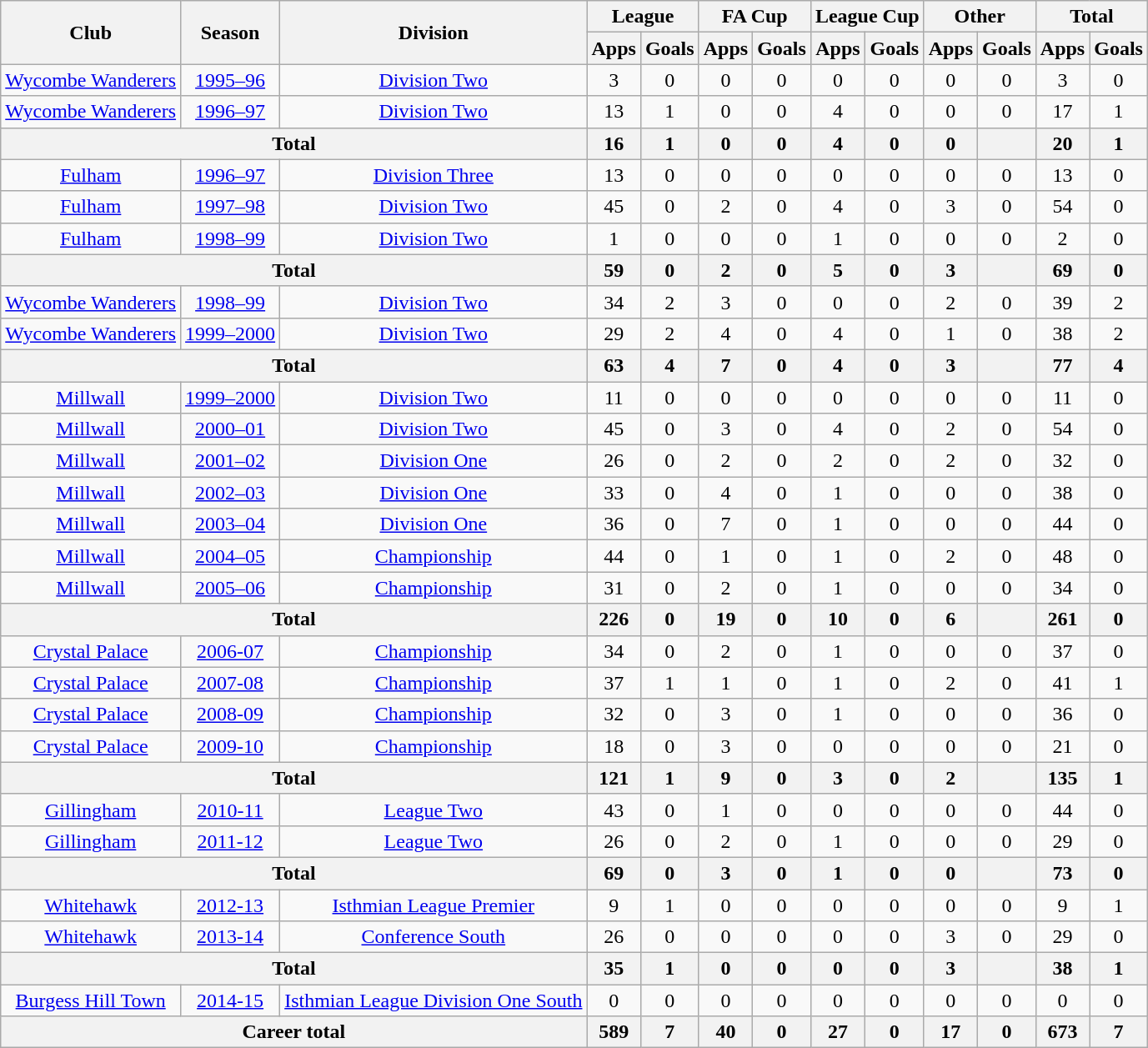<table class="wikitable" style="text-align:center;">
<tr>
<th rowspan="2">Club</th>
<th rowspan="2">Season</th>
<th rowspan="2">Division</th>
<th colspan="2">League</th>
<th colspan="2">FA Cup</th>
<th colspan="2">League Cup</th>
<th colspan="2">Other</th>
<th colspan="2">Total</th>
</tr>
<tr>
<th>Apps</th>
<th>Goals</th>
<th>Apps</th>
<th>Goals</th>
<th>Apps</th>
<th>Goals</th>
<th>Apps</th>
<th>Goals</th>
<th>Apps</th>
<th>Goals</th>
</tr>
<tr>
<td><a href='#'>Wycombe Wanderers</a></td>
<td><a href='#'>1995–96</a></td>
<td><a href='#'>Division Two</a></td>
<td>3</td>
<td>0</td>
<td>0</td>
<td>0</td>
<td>0</td>
<td>0</td>
<td>0</td>
<td>0</td>
<td>3</td>
<td>0</td>
</tr>
<tr>
<td><a href='#'>Wycombe Wanderers</a></td>
<td><a href='#'>1996–97</a></td>
<td><a href='#'>Division Two</a></td>
<td>13</td>
<td>1</td>
<td>0</td>
<td>0</td>
<td>4</td>
<td>0</td>
<td>0</td>
<td>0</td>
<td>17</td>
<td>1</td>
</tr>
<tr>
<th colspan="3">Total</th>
<th>16</th>
<th>1</th>
<th>0</th>
<th>0</th>
<th>4</th>
<th>0</th>
<th>0</th>
<th 0></th>
<th>20</th>
<th>1</th>
</tr>
<tr>
<td><a href='#'>Fulham</a></td>
<td><a href='#'>1996–97</a></td>
<td><a href='#'>Division Three</a></td>
<td>13</td>
<td>0</td>
<td>0</td>
<td>0</td>
<td>0</td>
<td>0</td>
<td>0</td>
<td>0</td>
<td>13</td>
<td>0</td>
</tr>
<tr>
<td><a href='#'>Fulham</a></td>
<td><a href='#'>1997–98</a></td>
<td><a href='#'>Division Two</a></td>
<td>45</td>
<td>0</td>
<td>2</td>
<td>0</td>
<td>4</td>
<td>0</td>
<td>3</td>
<td>0</td>
<td>54</td>
<td>0</td>
</tr>
<tr>
<td><a href='#'>Fulham</a></td>
<td><a href='#'>1998–99</a></td>
<td><a href='#'>Division Two</a></td>
<td>1</td>
<td>0</td>
<td>0</td>
<td>0</td>
<td>1</td>
<td>0</td>
<td>0</td>
<td>0</td>
<td>2</td>
<td>0</td>
</tr>
<tr>
<th colspan="3">Total</th>
<th>59</th>
<th>0</th>
<th>2</th>
<th>0</th>
<th>5</th>
<th>0</th>
<th>3</th>
<th 0></th>
<th>69</th>
<th>0</th>
</tr>
<tr>
<td><a href='#'>Wycombe Wanderers</a></td>
<td><a href='#'>1998–99</a></td>
<td><a href='#'>Division Two</a></td>
<td>34</td>
<td>2</td>
<td>3</td>
<td>0</td>
<td>0</td>
<td>0</td>
<td>2</td>
<td>0</td>
<td>39</td>
<td>2</td>
</tr>
<tr>
<td><a href='#'>Wycombe Wanderers</a></td>
<td><a href='#'>1999–2000</a></td>
<td><a href='#'>Division Two</a></td>
<td>29</td>
<td>2</td>
<td>4</td>
<td>0</td>
<td>4</td>
<td>0</td>
<td>1</td>
<td>0</td>
<td>38</td>
<td>2</td>
</tr>
<tr>
<th colspan="3">Total</th>
<th>63</th>
<th>4</th>
<th>7</th>
<th>0</th>
<th>4</th>
<th>0</th>
<th>3</th>
<th 0></th>
<th>77</th>
<th>4</th>
</tr>
<tr>
<td><a href='#'>Millwall</a></td>
<td><a href='#'>1999–2000</a></td>
<td><a href='#'>Division Two</a></td>
<td>11</td>
<td>0</td>
<td>0</td>
<td>0</td>
<td>0</td>
<td>0</td>
<td>0</td>
<td>0</td>
<td>11</td>
<td>0</td>
</tr>
<tr>
<td><a href='#'>Millwall</a></td>
<td><a href='#'>2000–01</a></td>
<td><a href='#'>Division Two</a></td>
<td>45</td>
<td>0</td>
<td>3</td>
<td>0</td>
<td>4</td>
<td>0</td>
<td>2</td>
<td>0</td>
<td>54</td>
<td>0</td>
</tr>
<tr>
<td><a href='#'>Millwall</a></td>
<td><a href='#'>2001–02</a></td>
<td><a href='#'>Division One</a></td>
<td>26</td>
<td>0</td>
<td>2</td>
<td>0</td>
<td>2</td>
<td>0</td>
<td>2</td>
<td>0</td>
<td>32</td>
<td>0</td>
</tr>
<tr>
<td><a href='#'>Millwall</a></td>
<td><a href='#'>2002–03</a></td>
<td><a href='#'>Division One</a></td>
<td>33</td>
<td>0</td>
<td>4</td>
<td>0</td>
<td>1</td>
<td>0</td>
<td>0</td>
<td>0</td>
<td>38</td>
<td>0</td>
</tr>
<tr>
<td><a href='#'>Millwall</a></td>
<td><a href='#'>2003–04</a></td>
<td><a href='#'>Division One</a></td>
<td>36</td>
<td>0</td>
<td>7</td>
<td>0</td>
<td>1</td>
<td>0</td>
<td>0</td>
<td>0</td>
<td>44</td>
<td>0</td>
</tr>
<tr>
<td><a href='#'>Millwall</a></td>
<td><a href='#'>2004–05</a></td>
<td><a href='#'>Championship</a></td>
<td>44</td>
<td>0</td>
<td>1</td>
<td>0</td>
<td>1</td>
<td>0</td>
<td>2</td>
<td>0</td>
<td>48</td>
<td>0</td>
</tr>
<tr>
<td><a href='#'>Millwall</a></td>
<td><a href='#'>2005–06</a></td>
<td><a href='#'>Championship</a></td>
<td>31</td>
<td>0</td>
<td>2</td>
<td>0</td>
<td>1</td>
<td>0</td>
<td>0</td>
<td>0</td>
<td>34</td>
<td>0</td>
</tr>
<tr>
<th colspan="3">Total</th>
<th>226</th>
<th>0</th>
<th>19</th>
<th>0</th>
<th>10</th>
<th>0</th>
<th>6</th>
<th 0></th>
<th>261</th>
<th>0</th>
</tr>
<tr>
<td><a href='#'>Crystal Palace</a></td>
<td><a href='#'>2006-07</a></td>
<td><a href='#'>Championship</a></td>
<td>34</td>
<td>0</td>
<td>2</td>
<td>0</td>
<td>1</td>
<td>0</td>
<td>0</td>
<td>0</td>
<td>37</td>
<td>0</td>
</tr>
<tr>
<td><a href='#'>Crystal Palace</a></td>
<td><a href='#'>2007-08</a></td>
<td><a href='#'>Championship</a></td>
<td>37</td>
<td>1</td>
<td>1</td>
<td>0</td>
<td>1</td>
<td>0</td>
<td>2</td>
<td>0</td>
<td>41</td>
<td>1</td>
</tr>
<tr>
<td><a href='#'>Crystal Palace</a></td>
<td><a href='#'>2008-09</a></td>
<td><a href='#'>Championship</a></td>
<td>32</td>
<td>0</td>
<td>3</td>
<td>0</td>
<td>1</td>
<td>0</td>
<td>0</td>
<td>0</td>
<td>36</td>
<td>0</td>
</tr>
<tr>
<td><a href='#'>Crystal Palace</a></td>
<td><a href='#'>2009-10</a></td>
<td><a href='#'>Championship</a></td>
<td>18</td>
<td>0</td>
<td>3</td>
<td>0</td>
<td>0</td>
<td>0</td>
<td>0</td>
<td>0</td>
<td>21</td>
<td>0</td>
</tr>
<tr>
<th colspan="3">Total</th>
<th>121</th>
<th>1</th>
<th>9</th>
<th>0</th>
<th>3</th>
<th>0</th>
<th>2</th>
<th 0></th>
<th>135</th>
<th>1</th>
</tr>
<tr>
<td><a href='#'>Gillingham</a></td>
<td><a href='#'>2010-11</a></td>
<td><a href='#'>League Two</a></td>
<td>43</td>
<td>0</td>
<td>1</td>
<td>0</td>
<td>0</td>
<td>0</td>
<td>0</td>
<td>0</td>
<td>44</td>
<td>0</td>
</tr>
<tr>
<td><a href='#'>Gillingham</a></td>
<td><a href='#'>2011-12</a></td>
<td><a href='#'>League Two</a></td>
<td>26</td>
<td>0</td>
<td>2</td>
<td>0</td>
<td>1</td>
<td>0</td>
<td>0</td>
<td>0</td>
<td>29</td>
<td>0</td>
</tr>
<tr>
<th colspan="3">Total</th>
<th>69</th>
<th>0</th>
<th>3</th>
<th>0</th>
<th>1</th>
<th>0</th>
<th>0</th>
<th 0></th>
<th>73</th>
<th>0</th>
</tr>
<tr>
<td><a href='#'>Whitehawk</a></td>
<td><a href='#'>2012-13</a></td>
<td><a href='#'>Isthmian League Premier</a></td>
<td>9</td>
<td>1</td>
<td>0</td>
<td>0</td>
<td>0</td>
<td>0</td>
<td>0</td>
<td>0</td>
<td>9</td>
<td>1</td>
</tr>
<tr>
<td><a href='#'>Whitehawk</a></td>
<td><a href='#'>2013-14</a></td>
<td><a href='#'>Conference South</a></td>
<td>26</td>
<td>0</td>
<td>0</td>
<td>0</td>
<td>0</td>
<td>0</td>
<td>3</td>
<td>0</td>
<td>29</td>
<td>0</td>
</tr>
<tr>
<th colspan="3">Total</th>
<th>35</th>
<th>1</th>
<th>0</th>
<th>0</th>
<th>0</th>
<th>0</th>
<th>3</th>
<th 0></th>
<th>38</th>
<th>1</th>
</tr>
<tr>
<td><a href='#'>Burgess Hill Town</a></td>
<td><a href='#'>2014-15</a></td>
<td><a href='#'>Isthmian League Division One South</a></td>
<td>0</td>
<td>0</td>
<td>0</td>
<td>0</td>
<td>0</td>
<td>0</td>
<td>0</td>
<td>0</td>
<td>0</td>
<td>0</td>
</tr>
<tr>
<th colspan="3">Career total</th>
<th>589</th>
<th>7</th>
<th>40</th>
<th>0</th>
<th>27</th>
<th>0</th>
<th>17</th>
<th>0</th>
<th>673</th>
<th>7</th>
</tr>
</table>
